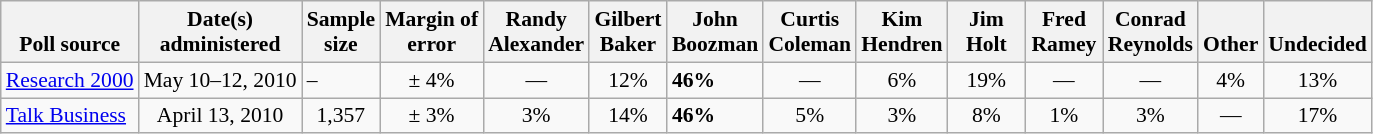<table class="wikitable" style="font-size:90%;">
<tr valign= bottom>
<th>Poll source</th>
<th>Date(s)<br>administered</th>
<th>Sample<br>size</th>
<th>Margin of<br>error</th>
<th style="width:45px;">Randy<br>Alexander</th>
<th style="width:45px;">Gilbert<br>Baker</th>
<th style="width:45px;">John<br>Boozman</th>
<th style="width:45px;">Curtis<br>Coleman</th>
<th style="width:45px;">Kim<br>Hendren</th>
<th style="width:45px;">Jim<br>Holt</th>
<th style="width:45px;">Fred<br>Ramey</th>
<th style="width:45px;">Conrad<br>Reynolds</th>
<th>Other</th>
<th>Undecided</th>
</tr>
<tr>
<td><a href='#'>Research 2000</a></td>
<td align=center>May 10–12, 2010</td>
<td>–</td>
<td align=center>± 4%</td>
<td align=center>—</td>
<td align=center>12%</td>
<td><strong>46%</strong></td>
<td align=center>—</td>
<td align=center>6%</td>
<td align=center>19%</td>
<td align=center>—</td>
<td align=center>—</td>
<td align=center>4%</td>
<td align=center>13%</td>
</tr>
<tr>
<td><a href='#'>Talk Business</a></td>
<td align=center>April 13, 2010</td>
<td align=center>1,357</td>
<td align=center>± 3%</td>
<td align=center>3%</td>
<td align=center>14%</td>
<td><strong>46%</strong></td>
<td align=center>5%</td>
<td align=center>3%</td>
<td align=center>8%</td>
<td align=center>1%</td>
<td align=center>3%</td>
<td align=center>—</td>
<td align=center>17%</td>
</tr>
</table>
